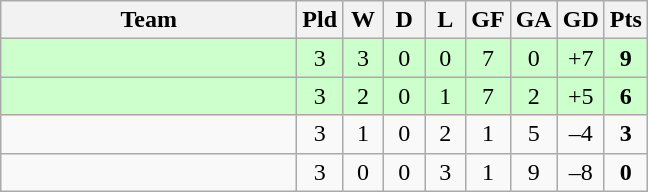<table class="wikitable" style="text-align:center;">
<tr>
<th width=190>Team</th>
<th width=20>Pld</th>
<th width=20>W</th>
<th width=20>D</th>
<th width=20>L</th>
<th width=20>GF</th>
<th width=20>GA</th>
<th width=20>GD</th>
<th width=20>Pts</th>
</tr>
<tr bgcolor=#ccffcc>
<td align="left"></td>
<td>3</td>
<td>3</td>
<td>0</td>
<td>0</td>
<td>7</td>
<td>0</td>
<td>+7</td>
<td><strong>9</strong></td>
</tr>
<tr bgcolor=#ccffcc>
<td align="left"></td>
<td>3</td>
<td>2</td>
<td>0</td>
<td>1</td>
<td>7</td>
<td>2</td>
<td>+5</td>
<td><strong>6</strong></td>
</tr>
<tr>
<td align="left"><em></em></td>
<td>3</td>
<td>1</td>
<td>0</td>
<td>2</td>
<td>1</td>
<td>5</td>
<td>–4</td>
<td><strong>3</strong></td>
</tr>
<tr>
<td align="left"></td>
<td>3</td>
<td>0</td>
<td>0</td>
<td>3</td>
<td>1</td>
<td>9</td>
<td>–8</td>
<td><strong>0</strong></td>
</tr>
</table>
